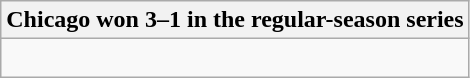<table class="wikitable collapsible collapsed">
<tr>
<th>Chicago won 3–1 in the regular-season series</th>
</tr>
<tr>
<td><br>


</td>
</tr>
</table>
